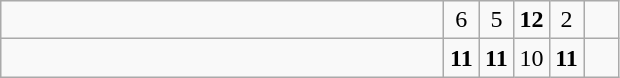<table class="wikitable">
<tr>
<td style="width:18em"></td>
<td align=center style="width:1em">6</td>
<td align=center style="width:1em">5</td>
<td align=center style="width:1em"><strong>12</strong></td>
<td align=center style="width:1em">2</td>
<td align=center style="width:1em"></td>
</tr>
<tr>
<td style="width:18em"></td>
<td align=center style="width:1em"><strong>11</strong></td>
<td align=center style="width:1em"><strong>11</strong></td>
<td align=center style="width:1em">10</td>
<td align=center style="width:1em"><strong>11</strong></td>
<td align=center style="width:1em"></td>
</tr>
</table>
